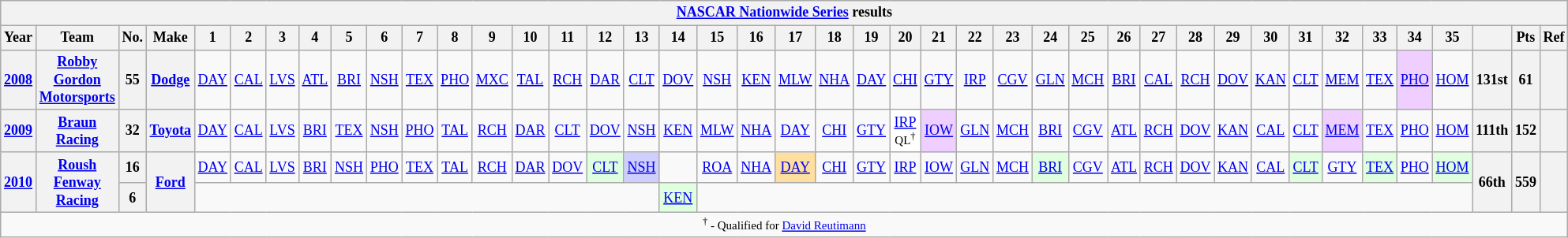<table class="wikitable" style="text-align:center; font-size:75%">
<tr>
<th colspan=42><a href='#'>NASCAR Nationwide Series</a> results</th>
</tr>
<tr>
<th>Year</th>
<th>Team</th>
<th>No.</th>
<th>Make</th>
<th>1</th>
<th>2</th>
<th>3</th>
<th>4</th>
<th>5</th>
<th>6</th>
<th>7</th>
<th>8</th>
<th>9</th>
<th>10</th>
<th>11</th>
<th>12</th>
<th>13</th>
<th>14</th>
<th>15</th>
<th>16</th>
<th>17</th>
<th>18</th>
<th>19</th>
<th>20</th>
<th>21</th>
<th>22</th>
<th>23</th>
<th>24</th>
<th>25</th>
<th>26</th>
<th>27</th>
<th>28</th>
<th>29</th>
<th>30</th>
<th>31</th>
<th>32</th>
<th>33</th>
<th>34</th>
<th>35</th>
<th></th>
<th>Pts</th>
<th>Ref</th>
</tr>
<tr>
<th><a href='#'>2008</a></th>
<th><a href='#'>Robby Gordon Motorsports</a></th>
<th>55</th>
<th><a href='#'>Dodge</a></th>
<td><a href='#'>DAY</a></td>
<td><a href='#'>CAL</a></td>
<td><a href='#'>LVS</a></td>
<td><a href='#'>ATL</a></td>
<td><a href='#'>BRI</a></td>
<td><a href='#'>NSH</a></td>
<td><a href='#'>TEX</a></td>
<td><a href='#'>PHO</a></td>
<td><a href='#'>MXC</a></td>
<td><a href='#'>TAL</a></td>
<td><a href='#'>RCH</a></td>
<td><a href='#'>DAR</a></td>
<td><a href='#'>CLT</a></td>
<td><a href='#'>DOV</a></td>
<td><a href='#'>NSH</a></td>
<td><a href='#'>KEN</a></td>
<td><a href='#'>MLW</a></td>
<td><a href='#'>NHA</a></td>
<td><a href='#'>DAY</a></td>
<td><a href='#'>CHI</a></td>
<td><a href='#'>GTY</a></td>
<td><a href='#'>IRP</a></td>
<td><a href='#'>CGV</a></td>
<td><a href='#'>GLN</a></td>
<td><a href='#'>MCH</a></td>
<td><a href='#'>BRI</a></td>
<td><a href='#'>CAL</a></td>
<td><a href='#'>RCH</a></td>
<td><a href='#'>DOV</a></td>
<td><a href='#'>KAN</a></td>
<td><a href='#'>CLT</a></td>
<td><a href='#'>MEM</a></td>
<td><a href='#'>TEX</a></td>
<td style="background:#EFCFFF;"><a href='#'>PHO</a><br></td>
<td><a href='#'>HOM</a></td>
<th>131st</th>
<th>61</th>
<th></th>
</tr>
<tr>
<th><a href='#'>2009</a></th>
<th><a href='#'>Braun Racing</a></th>
<th>32</th>
<th><a href='#'>Toyota</a></th>
<td><a href='#'>DAY</a></td>
<td><a href='#'>CAL</a></td>
<td><a href='#'>LVS</a></td>
<td><a href='#'>BRI</a></td>
<td><a href='#'>TEX</a></td>
<td><a href='#'>NSH</a></td>
<td><a href='#'>PHO</a></td>
<td><a href='#'>TAL</a></td>
<td><a href='#'>RCH</a></td>
<td><a href='#'>DAR</a></td>
<td><a href='#'>CLT</a></td>
<td><a href='#'>DOV</a></td>
<td><a href='#'>NSH</a></td>
<td><a href='#'>KEN</a></td>
<td><a href='#'>MLW</a></td>
<td><a href='#'>NHA</a></td>
<td><a href='#'>DAY</a></td>
<td><a href='#'>CHI</a></td>
<td><a href='#'>GTY</a></td>
<td style="background:#FFFFFF;"><a href='#'>IRP</a><br><small>QL<sup>†</sup></small></td>
<td style="background:#EFCFFF;"><a href='#'>IOW</a><br></td>
<td><a href='#'>GLN</a></td>
<td><a href='#'>MCH</a></td>
<td><a href='#'>BRI</a></td>
<td><a href='#'>CGV</a></td>
<td><a href='#'>ATL</a></td>
<td><a href='#'>RCH</a></td>
<td><a href='#'>DOV</a></td>
<td><a href='#'>KAN</a></td>
<td><a href='#'>CAL</a></td>
<td><a href='#'>CLT</a></td>
<td style="background:#EFCFFF;"><a href='#'>MEM</a><br></td>
<td><a href='#'>TEX</a></td>
<td><a href='#'>PHO</a></td>
<td><a href='#'>HOM</a></td>
<th>111th</th>
<th>152</th>
<th></th>
</tr>
<tr>
<th rowspan=2><a href='#'>2010</a></th>
<th rowspan=2><a href='#'>Roush Fenway Racing</a></th>
<th>16</th>
<th rowspan=2><a href='#'>Ford</a></th>
<td><a href='#'>DAY</a></td>
<td><a href='#'>CAL</a></td>
<td><a href='#'>LVS</a></td>
<td><a href='#'>BRI</a></td>
<td><a href='#'>NSH</a></td>
<td><a href='#'>PHO</a></td>
<td><a href='#'>TEX</a></td>
<td><a href='#'>TAL</a></td>
<td><a href='#'>RCH</a></td>
<td><a href='#'>DAR</a></td>
<td><a href='#'>DOV</a></td>
<td style="background:#DFFFDF;"><a href='#'>CLT</a><br></td>
<td style="background:#CFCFFF;"><a href='#'>NSH</a><br></td>
<td></td>
<td><a href='#'>ROA</a></td>
<td><a href='#'>NHA</a></td>
<td style="background:#FFDF9F;"><a href='#'>DAY</a><br></td>
<td><a href='#'>CHI</a></td>
<td><a href='#'>GTY</a></td>
<td><a href='#'>IRP</a></td>
<td><a href='#'>IOW</a></td>
<td><a href='#'>GLN</a></td>
<td><a href='#'>MCH</a></td>
<td style="background:#DFFFDF;"><a href='#'>BRI</a><br></td>
<td><a href='#'>CGV</a></td>
<td><a href='#'>ATL</a></td>
<td><a href='#'>RCH</a></td>
<td><a href='#'>DOV</a></td>
<td><a href='#'>KAN</a></td>
<td><a href='#'>CAL</a></td>
<td style="background:#DFFFDF;"><a href='#'>CLT</a><br></td>
<td><a href='#'>GTY</a></td>
<td style="background:#DFFFDF;"><a href='#'>TEX</a><br></td>
<td><a href='#'>PHO</a></td>
<td style="background:#DFFFDF;"><a href='#'>HOM</a><br></td>
<th rowspan=2>66th</th>
<th rowspan=2>559</th>
<th rowspan=2></th>
</tr>
<tr>
<th>6</th>
<td colspan=13></td>
<td style="background:#DFFFDF;"><a href='#'>KEN</a><br></td>
<td colspan=21></td>
</tr>
<tr>
<td colspan=42><small><sup>†</sup> - Qualified for <a href='#'>David Reutimann</a></small></td>
</tr>
</table>
